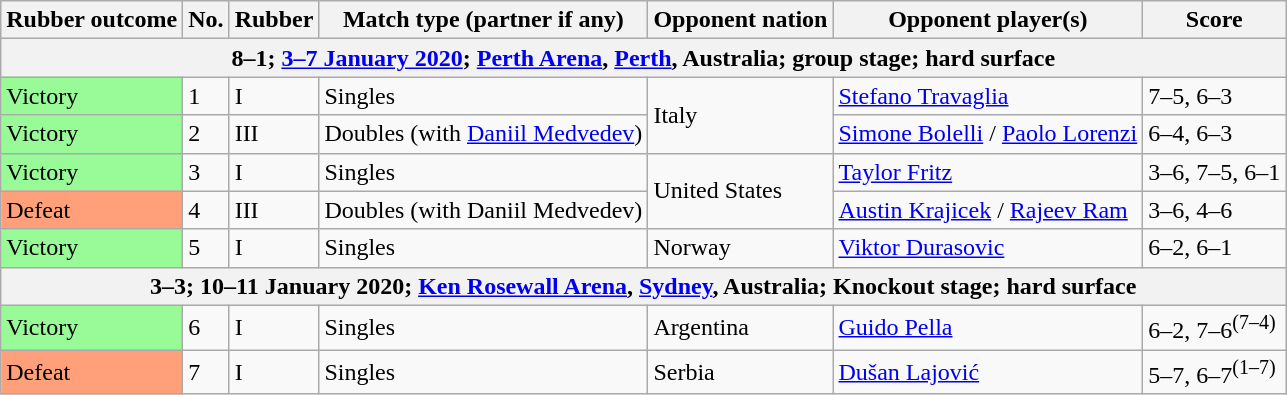<table class=wikitable>
<tr>
<th>Rubber outcome</th>
<th>No.</th>
<th>Rubber</th>
<th>Match type (partner if any)</th>
<th>Opponent nation</th>
<th>Opponent player(s)</th>
<th>Score</th>
</tr>
<tr>
<th colspan=7>8–1; <a href='#'>3–7 January 2020</a>; <a href='#'>Perth Arena</a>, <a href='#'>Perth</a>, Australia; group stage; hard surface</th>
</tr>
<tr>
<td bgcolor=98FB98>Victory</td>
<td>1</td>
<td>I</td>
<td>Singles</td>
<td rowspan=2> Italy</td>
<td><a href='#'>Stefano Travaglia</a></td>
<td>7–5, 6–3</td>
</tr>
<tr>
<td bgcolor=98FB98>Victory</td>
<td>2</td>
<td>III</td>
<td>Doubles (with <a href='#'>Daniil Medvedev</a>)</td>
<td><a href='#'>Simone Bolelli</a> / <a href='#'>Paolo Lorenzi</a></td>
<td>6–4, 6–3</td>
</tr>
<tr>
<td bgcolor=98FB98>Victory</td>
<td>3</td>
<td>I</td>
<td>Singles</td>
<td rowspan=2> United States</td>
<td><a href='#'>Taylor Fritz</a></td>
<td>3–6, 7–5, 6–1</td>
</tr>
<tr>
<td bgcolor=FFA07A>Defeat</td>
<td>4</td>
<td>III</td>
<td>Doubles (with Daniil Medvedev)</td>
<td><a href='#'>Austin Krajicek</a> / <a href='#'>Rajeev Ram</a></td>
<td>3–6, 4–6</td>
</tr>
<tr>
<td bgcolor=98FB98>Victory</td>
<td>5</td>
<td>I</td>
<td>Singles</td>
<td> Norway</td>
<td><a href='#'>Viktor Durasovic</a></td>
<td>6–2, 6–1</td>
</tr>
<tr>
<th colspan=7>3–3; 10–11 January 2020; <a href='#'>Ken Rosewall Arena</a>, <a href='#'>Sydney</a>, Australia; Knockout stage; hard surface</th>
</tr>
<tr>
<td bgcolor=98FB98>Victory</td>
<td>6</td>
<td>I</td>
<td>Singles</td>
<td> Argentina</td>
<td><a href='#'>Guido Pella</a></td>
<td>6–2, 7–6<sup>(7–4)</sup></td>
</tr>
<tr>
<td bgcolor=FFA07A>Defeat</td>
<td>7</td>
<td>I</td>
<td>Singles</td>
<td> Serbia</td>
<td><a href='#'>Dušan Lajović</a></td>
<td>5–7, 6–7<sup>(1–7)</sup></td>
</tr>
</table>
